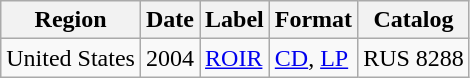<table class="wikitable">
<tr>
<th>Region</th>
<th>Date</th>
<th>Label</th>
<th>Format</th>
<th>Catalog</th>
</tr>
<tr>
<td>United States</td>
<td>2004</td>
<td><a href='#'>ROIR</a></td>
<td><a href='#'>CD</a>, <a href='#'>LP</a></td>
<td>RUS 8288</td>
</tr>
</table>
